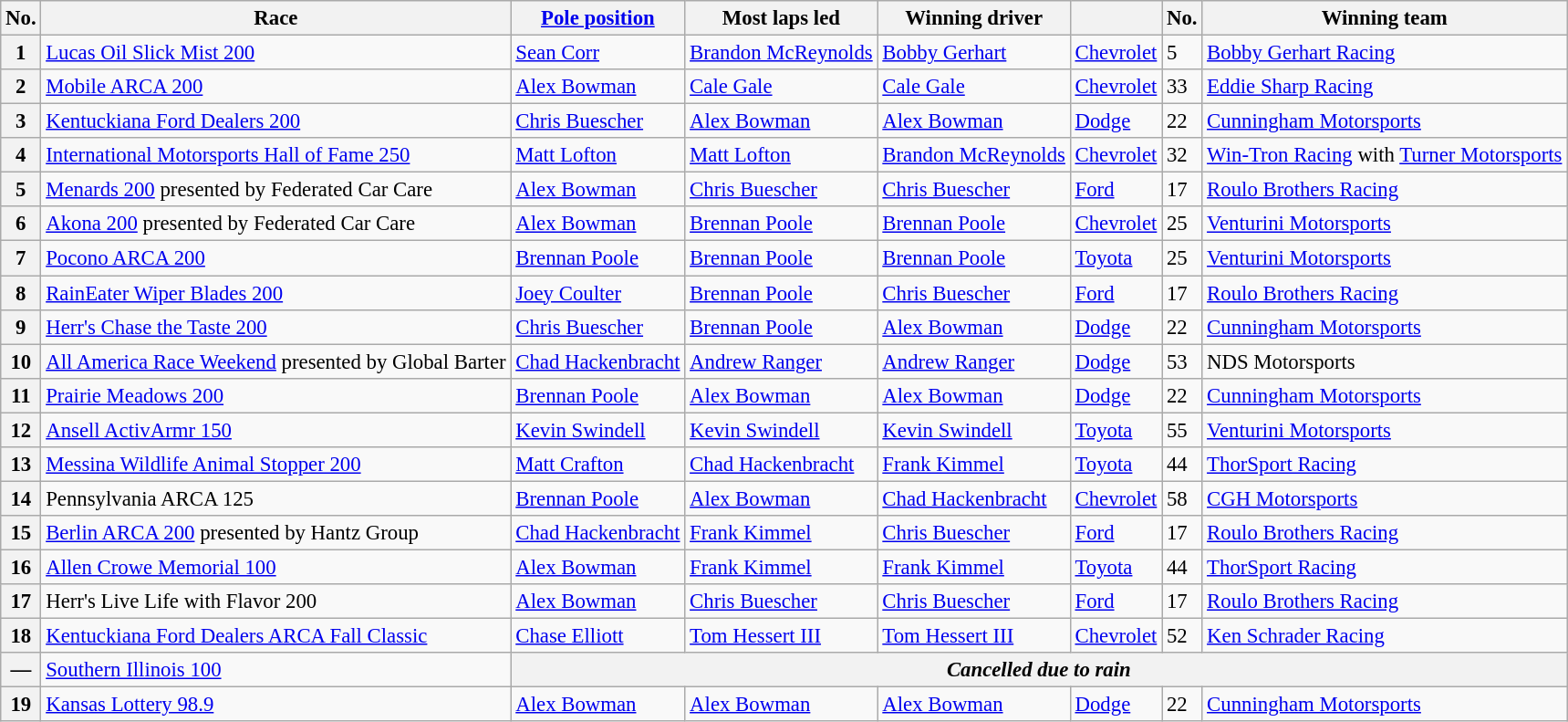<table class="wikitable" style="font-size:95%">
<tr>
<th>No.</th>
<th>Race</th>
<th><a href='#'>Pole position</a></th>
<th>Most laps led</th>
<th>Winning driver</th>
<th></th>
<th>No.</th>
<th>Winning team</th>
</tr>
<tr>
<th>1</th>
<td><a href='#'>Lucas Oil Slick Mist 200</a></td>
<td><a href='#'>Sean Corr</a></td>
<td><a href='#'>Brandon McReynolds</a></td>
<td><a href='#'>Bobby Gerhart</a></td>
<td><a href='#'>Chevrolet</a></td>
<td>5</td>
<td><a href='#'>Bobby Gerhart Racing</a></td>
</tr>
<tr>
<th>2</th>
<td><a href='#'>Mobile ARCA 200</a></td>
<td><a href='#'>Alex Bowman</a></td>
<td><a href='#'>Cale Gale</a></td>
<td><a href='#'>Cale Gale</a></td>
<td><a href='#'>Chevrolet</a></td>
<td>33</td>
<td><a href='#'>Eddie Sharp Racing</a></td>
</tr>
<tr>
<th>3</th>
<td><a href='#'>Kentuckiana Ford Dealers 200</a></td>
<td><a href='#'>Chris Buescher</a></td>
<td><a href='#'>Alex Bowman</a></td>
<td><a href='#'>Alex Bowman</a></td>
<td><a href='#'>Dodge</a></td>
<td>22</td>
<td><a href='#'>Cunningham Motorsports</a></td>
</tr>
<tr>
<th>4</th>
<td><a href='#'>International Motorsports Hall of Fame 250</a></td>
<td><a href='#'>Matt Lofton</a></td>
<td><a href='#'>Matt Lofton</a></td>
<td><a href='#'>Brandon McReynolds</a></td>
<td><a href='#'>Chevrolet</a></td>
<td>32</td>
<td><a href='#'>Win-Tron Racing</a> with <a href='#'>Turner Motorsports</a></td>
</tr>
<tr>
<th>5</th>
<td><a href='#'>Menards 200</a> presented by Federated Car Care</td>
<td><a href='#'>Alex Bowman</a></td>
<td><a href='#'>Chris Buescher</a></td>
<td><a href='#'>Chris Buescher</a></td>
<td><a href='#'>Ford</a></td>
<td>17</td>
<td><a href='#'>Roulo Brothers Racing</a></td>
</tr>
<tr>
<th>6</th>
<td><a href='#'>Akona 200</a> presented by Federated Car Care</td>
<td><a href='#'>Alex Bowman</a></td>
<td><a href='#'>Brennan Poole</a></td>
<td><a href='#'>Brennan Poole</a></td>
<td><a href='#'>Chevrolet</a></td>
<td>25</td>
<td><a href='#'>Venturini Motorsports</a></td>
</tr>
<tr>
<th>7</th>
<td><a href='#'>Pocono ARCA 200</a></td>
<td><a href='#'>Brennan Poole</a></td>
<td><a href='#'>Brennan Poole</a></td>
<td><a href='#'>Brennan Poole</a></td>
<td><a href='#'>Toyota</a></td>
<td>25</td>
<td><a href='#'>Venturini Motorsports</a></td>
</tr>
<tr>
<th>8</th>
<td><a href='#'>RainEater Wiper Blades 200</a></td>
<td><a href='#'>Joey Coulter</a></td>
<td><a href='#'>Brennan Poole</a></td>
<td><a href='#'>Chris Buescher</a></td>
<td><a href='#'>Ford</a></td>
<td>17</td>
<td><a href='#'>Roulo Brothers Racing</a></td>
</tr>
<tr>
<th>9</th>
<td><a href='#'>Herr's Chase the Taste 200</a></td>
<td><a href='#'>Chris Buescher</a></td>
<td><a href='#'>Brennan Poole</a></td>
<td><a href='#'>Alex Bowman</a></td>
<td><a href='#'>Dodge</a></td>
<td>22</td>
<td><a href='#'>Cunningham Motorsports</a></td>
</tr>
<tr>
<th>10</th>
<td><a href='#'>All America Race Weekend</a> presented by Global Barter</td>
<td><a href='#'>Chad Hackenbracht</a></td>
<td><a href='#'>Andrew Ranger</a></td>
<td><a href='#'>Andrew Ranger</a></td>
<td><a href='#'>Dodge</a></td>
<td>53</td>
<td>NDS Motorsports</td>
</tr>
<tr>
<th>11</th>
<td><a href='#'>Prairie Meadows 200</a></td>
<td><a href='#'>Brennan Poole</a></td>
<td><a href='#'>Alex Bowman</a></td>
<td><a href='#'>Alex Bowman</a></td>
<td><a href='#'>Dodge</a></td>
<td>22</td>
<td><a href='#'>Cunningham Motorsports</a></td>
</tr>
<tr>
<th>12</th>
<td><a href='#'>Ansell ActivArmr 150</a></td>
<td><a href='#'>Kevin Swindell</a></td>
<td><a href='#'>Kevin Swindell</a></td>
<td><a href='#'>Kevin Swindell</a></td>
<td><a href='#'>Toyota</a></td>
<td>55</td>
<td><a href='#'>Venturini Motorsports</a></td>
</tr>
<tr>
<th>13</th>
<td><a href='#'>Messina Wildlife Animal Stopper 200</a></td>
<td><a href='#'>Matt Crafton</a></td>
<td><a href='#'>Chad Hackenbracht</a></td>
<td><a href='#'>Frank Kimmel</a></td>
<td><a href='#'>Toyota</a></td>
<td>44</td>
<td><a href='#'>ThorSport Racing</a></td>
</tr>
<tr>
<th>14</th>
<td>Pennsylvania ARCA 125</td>
<td><a href='#'>Brennan Poole</a></td>
<td><a href='#'>Alex Bowman</a></td>
<td><a href='#'>Chad Hackenbracht</a></td>
<td><a href='#'>Chevrolet</a></td>
<td>58</td>
<td><a href='#'>CGH Motorsports</a></td>
</tr>
<tr>
<th>15</th>
<td><a href='#'>Berlin ARCA 200</a> presented by Hantz Group</td>
<td><a href='#'>Chad Hackenbracht</a></td>
<td><a href='#'>Frank Kimmel</a></td>
<td><a href='#'>Chris Buescher</a></td>
<td><a href='#'>Ford</a></td>
<td>17</td>
<td><a href='#'>Roulo Brothers Racing</a></td>
</tr>
<tr>
<th>16</th>
<td><a href='#'>Allen Crowe Memorial 100</a></td>
<td><a href='#'>Alex Bowman</a></td>
<td><a href='#'>Frank Kimmel</a></td>
<td><a href='#'>Frank Kimmel</a></td>
<td><a href='#'>Toyota</a></td>
<td>44</td>
<td><a href='#'>ThorSport Racing</a></td>
</tr>
<tr>
<th>17</th>
<td>Herr's Live Life with Flavor 200</td>
<td><a href='#'>Alex Bowman</a></td>
<td><a href='#'>Chris Buescher</a></td>
<td><a href='#'>Chris Buescher</a></td>
<td><a href='#'>Ford</a></td>
<td>17</td>
<td><a href='#'>Roulo Brothers Racing</a></td>
</tr>
<tr>
<th>18</th>
<td><a href='#'>Kentuckiana Ford Dealers ARCA Fall Classic</a></td>
<td><a href='#'>Chase Elliott</a></td>
<td><a href='#'>Tom Hessert III</a></td>
<td><a href='#'>Tom Hessert III</a></td>
<td><a href='#'>Chevrolet</a></td>
<td>52</td>
<td><a href='#'>Ken Schrader Racing</a></td>
</tr>
<tr>
<th>—</th>
<td><a href='#'>Southern Illinois 100</a></td>
<th colspan=6 style="text-align:center;"><em>Cancelled due to rain</em></th>
</tr>
<tr>
<th>19</th>
<td><a href='#'>Kansas Lottery 98.9</a></td>
<td><a href='#'>Alex Bowman</a></td>
<td><a href='#'>Alex Bowman</a></td>
<td><a href='#'>Alex Bowman</a></td>
<td><a href='#'>Dodge</a></td>
<td>22</td>
<td><a href='#'>Cunningham Motorsports</a></td>
</tr>
</table>
